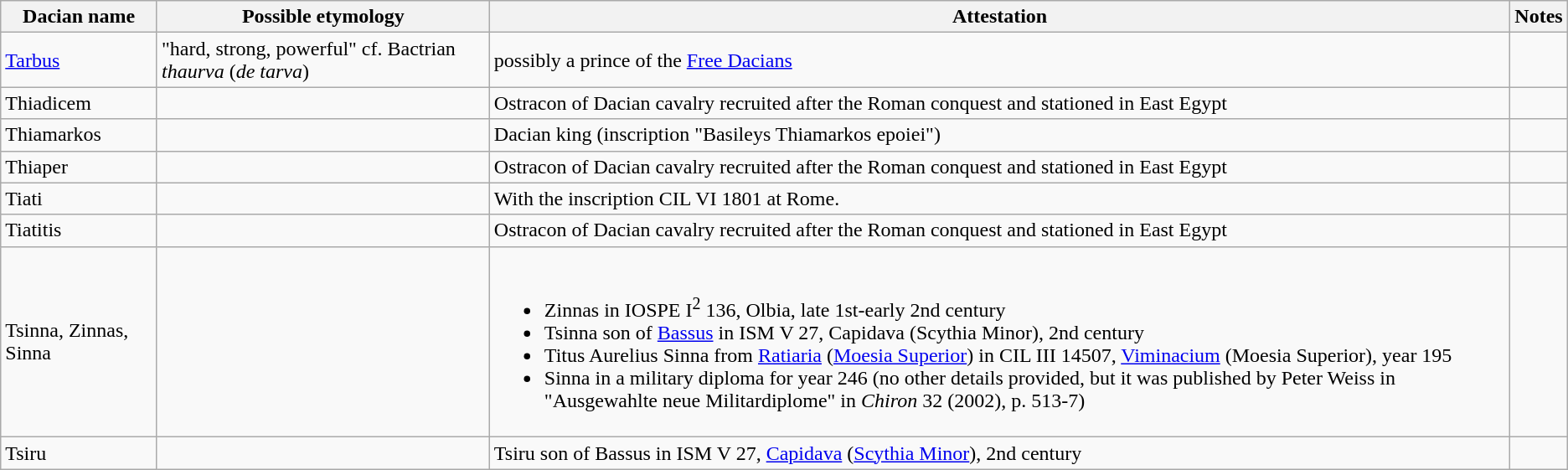<table class="wikitable">
<tr>
<th>Dacian name</th>
<th>Possible etymology</th>
<th>Attestation</th>
<th>Notes</th>
</tr>
<tr>
<td><a href='#'>Tarbus</a></td>
<td>"hard, strong, powerful" cf. Bactrian <em>thaurva</em> (<em>de tarva</em>)</td>
<td>possibly a prince of the <a href='#'>Free Dacians</a></td>
<td></td>
</tr>
<tr>
<td>Thiadicem</td>
<td></td>
<td>Ostracon of Dacian cavalry recruited after the Roman conquest and stationed in East Egypt </td>
<td></td>
</tr>
<tr>
<td>Thiamarkos</td>
<td></td>
<td>Dacian king (inscription "Basileys Thiamarkos epoiei")</td>
<td></td>
</tr>
<tr>
<td>Thiaper</td>
<td></td>
<td>Ostracon of Dacian cavalry recruited after the Roman conquest and stationed in East Egypt </td>
<td></td>
</tr>
<tr>
<td>Tiati</td>
<td></td>
<td>With the inscription CIL VI 1801 at Rome.</td>
<td></td>
</tr>
<tr>
<td>Tiatitis</td>
<td></td>
<td>Ostracon of Dacian cavalry recruited after the Roman conquest and stationed in East Egypt </td>
<td></td>
</tr>
<tr>
<td>Tsinna, Zinnas, Sinna</td>
<td></td>
<td><br><ul><li>Zinnas in IOSPE I<sup>2</sup> 136, Olbia, late 1st-early 2nd century</li><li>Tsinna son of <a href='#'>Bassus</a> in ISM V 27, Capidava (Scythia Minor), 2nd century</li><li>Titus Aurelius Sinna from <a href='#'>Ratiaria</a> (<a href='#'>Moesia Superior</a>) in CIL III 14507, <a href='#'>Viminacium</a> (Moesia Superior), year 195</li><li>Sinna in a military diploma for year 246 (no other details provided, but it was published by Peter Weiss in "Ausgewahlte neue Militardiplome" in <em>Chiron</em> 32 (2002), p. 513-7)</li></ul></td>
<td></td>
</tr>
<tr>
<td>Tsiru</td>
<td></td>
<td>Tsiru son of Bassus in ISM V 27, <a href='#'>Capidava</a> (<a href='#'>Scythia Minor</a>), 2nd century</td>
<td></td>
</tr>
</table>
